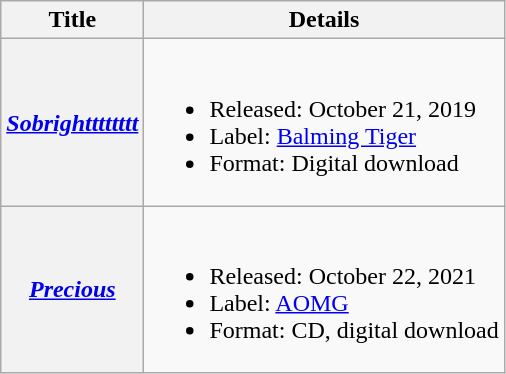<table class="wikitable plainrowheaders">
<tr>
<th>Title</th>
<th>Details</th>
</tr>
<tr>
<th scope="row"><em><a href='#'>Sobrightttttttt</a></em></th>
<td><br><ul><li>Released: October 21, 2019</li><li>Label: <a href='#'>Balming Tiger</a></li><li>Format: Digital download</li></ul></td>
</tr>
<tr>
<th scope="row"><em><a href='#'>Precious</a></em></th>
<td><br><ul><li>Released: October 22, 2021</li><li>Label: <a href='#'>AOMG</a></li><li>Format: CD, digital download</li></ul></td>
</tr>
</table>
